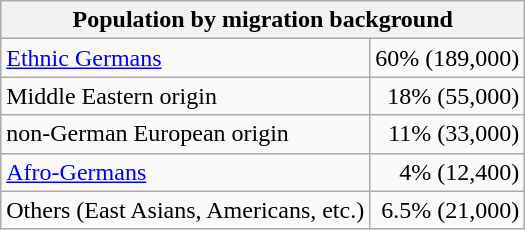<table class="wikitable">
<tr class="hintergrundfarbe6">
<th colspan=2>Population by migration background</th>
</tr>
<tr>
<td class="hintergrundfarbe5"><a href='#'>Ethnic Germans</a></td>
<td class="hintergrundfarbe5" style="text-align:right;">60% (189,000)</td>
</tr>
<tr>
<td>Middle Eastern origin</td>
<td style="text-align:right;">18% (55,000)</td>
</tr>
<tr>
<td>non-German European origin</td>
<td style="text-align:right;">11% (33,000)</td>
</tr>
<tr>
<td><a href='#'>Afro-Germans</a></td>
<td style="text-align:right;">4% (12,400)</td>
</tr>
<tr>
<td>Others (East Asians, Americans, etc.)</td>
<td style="text-align:right;">6.5% (21,000)</td>
</tr>
</table>
